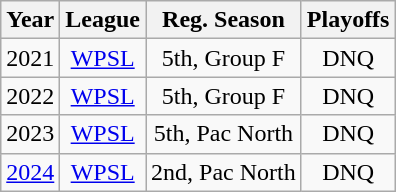<table class="wikitable" style="text-align:center">
<tr>
<th>Year</th>
<th>League</th>
<th>Reg. Season</th>
<th>Playoffs</th>
</tr>
<tr>
<td>2021</td>
<td><a href='#'>WPSL</a></td>
<td>5th, Group F</td>
<td>DNQ</td>
</tr>
<tr>
<td>2022</td>
<td><a href='#'>WPSL</a></td>
<td>5th, Group F</td>
<td>DNQ</td>
</tr>
<tr>
<td>2023</td>
<td><a href='#'>WPSL</a></td>
<td>5th, Pac North</td>
<td>DNQ</td>
</tr>
<tr>
<td><a href='#'>2024</a></td>
<td><a href='#'>WPSL</a></td>
<td>2nd, Pac North</td>
<td>DNQ</td>
</tr>
</table>
